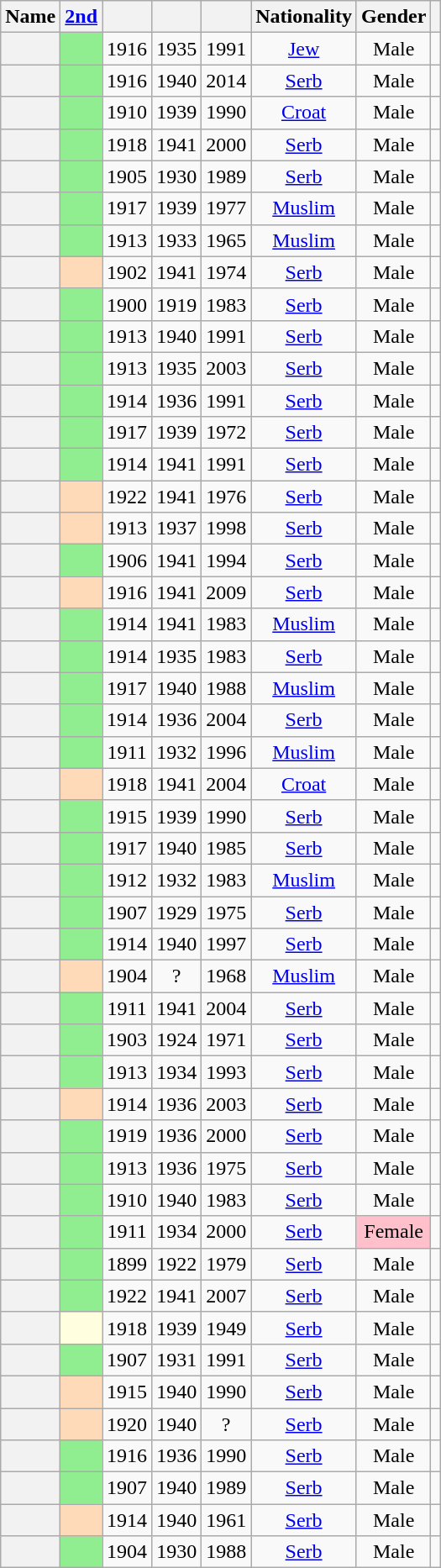<table class="wikitable sortable" style=text-align:center>
<tr>
<th scope="col">Name</th>
<th scope="col"><a href='#'>2nd</a></th>
<th scope="col"></th>
<th scope="col"></th>
<th scope="col"></th>
<th scope="col">Nationality</th>
<th scope="col">Gender</th>
<th scope="col" class="unsortable"></th>
</tr>
<tr>
<th align="center" scope="row" style="font-weight:normal;"></th>
<td bgcolor = LightGreen></td>
<td>1916</td>
<td>1935</td>
<td>1991</td>
<td><a href='#'>Jew</a></td>
<td>Male</td>
<td></td>
</tr>
<tr>
<th align="center" scope="row" style="font-weight:normal;"></th>
<td bgcolor = LightGreen></td>
<td>1916</td>
<td>1940</td>
<td>2014</td>
<td><a href='#'>Serb</a></td>
<td>Male</td>
<td></td>
</tr>
<tr>
<th align="center" scope="row" style="font-weight:normal;"></th>
<td bgcolor = LightGreen></td>
<td>1910</td>
<td>1939</td>
<td>1990</td>
<td><a href='#'>Croat</a></td>
<td>Male</td>
<td></td>
</tr>
<tr>
<th align="center" scope="row" style="font-weight:normal;"></th>
<td bgcolor = LightGreen></td>
<td>1918</td>
<td>1941</td>
<td>2000</td>
<td><a href='#'>Serb</a></td>
<td>Male</td>
<td></td>
</tr>
<tr>
<th align="center" scope="row" style="font-weight:normal;"></th>
<td bgcolor = LightGreen></td>
<td>1905</td>
<td>1930</td>
<td>1989</td>
<td><a href='#'>Serb</a></td>
<td>Male</td>
<td></td>
</tr>
<tr>
<th align="center" scope="row" style="font-weight:normal;"></th>
<td bgcolor = LightGreen></td>
<td>1917</td>
<td>1939</td>
<td>1977</td>
<td><a href='#'>Muslim</a></td>
<td>Male</td>
<td></td>
</tr>
<tr>
<th align="center" scope="row" style="font-weight:normal;"></th>
<td bgcolor = LightGreen></td>
<td>1913</td>
<td>1933</td>
<td>1965</td>
<td><a href='#'>Muslim</a></td>
<td>Male</td>
<td></td>
</tr>
<tr>
<th align="center" scope="row" style="font-weight:normal;"></th>
<td bgcolor = PeachPuff></td>
<td>1902</td>
<td>1941</td>
<td>1974</td>
<td><a href='#'>Serb</a></td>
<td>Male</td>
<td></td>
</tr>
<tr>
<th align="center" scope="row" style="font-weight:normal;"></th>
<td bgcolor = LightGreen></td>
<td>1900</td>
<td>1919</td>
<td>1983</td>
<td><a href='#'>Serb</a></td>
<td>Male</td>
<td></td>
</tr>
<tr>
<th align="center" scope="row" style="font-weight:normal;"></th>
<td bgcolor = LightGreen></td>
<td>1913</td>
<td>1940</td>
<td>1991</td>
<td><a href='#'>Serb</a></td>
<td>Male</td>
<td></td>
</tr>
<tr>
<th align="center" scope="row" style="font-weight:normal;"></th>
<td bgcolor = LightGreen></td>
<td>1913</td>
<td>1935</td>
<td>2003</td>
<td><a href='#'>Serb</a></td>
<td>Male</td>
<td></td>
</tr>
<tr>
<th align="center" scope="row" style="font-weight:normal;"></th>
<td bgcolor = LightGreen></td>
<td>1914</td>
<td>1936</td>
<td>1991</td>
<td><a href='#'>Serb</a></td>
<td>Male</td>
<td></td>
</tr>
<tr>
<th align="center" scope="row" style="font-weight:normal;"></th>
<td bgcolor = LightGreen></td>
<td>1917</td>
<td>1939</td>
<td>1972</td>
<td><a href='#'>Serb</a></td>
<td>Male</td>
<td></td>
</tr>
<tr>
<th align="center" scope="row" style="font-weight:normal;"></th>
<td bgcolor = LightGreen></td>
<td>1914</td>
<td>1941</td>
<td>1991</td>
<td><a href='#'>Serb</a></td>
<td>Male</td>
<td></td>
</tr>
<tr>
<th align="center" scope="row" style="font-weight:normal;"></th>
<td bgcolor = PeachPuff></td>
<td>1922</td>
<td>1941</td>
<td>1976</td>
<td><a href='#'>Serb</a></td>
<td>Male</td>
<td></td>
</tr>
<tr>
<th align="center" scope="row" style="font-weight:normal;"></th>
<td bgcolor = PeachPuff></td>
<td>1913</td>
<td>1937</td>
<td>1998</td>
<td><a href='#'>Serb</a></td>
<td>Male</td>
<td></td>
</tr>
<tr>
<th align="center" scope="row" style="font-weight:normal;"></th>
<td bgcolor = LightGreen></td>
<td>1906</td>
<td>1941</td>
<td>1994</td>
<td><a href='#'>Serb</a></td>
<td>Male</td>
<td></td>
</tr>
<tr>
<th align="center" scope="row" style="font-weight:normal;"></th>
<td bgcolor = PeachPuff></td>
<td>1916</td>
<td>1941</td>
<td>2009</td>
<td><a href='#'>Serb</a></td>
<td>Male</td>
<td></td>
</tr>
<tr>
<th align="center" scope="row" style="font-weight:normal;"></th>
<td bgcolor = LightGreen></td>
<td>1914</td>
<td>1941</td>
<td>1983</td>
<td><a href='#'>Muslim</a></td>
<td>Male</td>
<td></td>
</tr>
<tr>
<th align="center" scope="row" style="font-weight:normal;"></th>
<td bgcolor = LightGreen></td>
<td>1914</td>
<td>1935</td>
<td>1983</td>
<td><a href='#'>Serb</a></td>
<td>Male</td>
<td></td>
</tr>
<tr>
<th align="center" scope="row" style="font-weight:normal;"></th>
<td bgcolor = LightGreen></td>
<td>1917</td>
<td>1940</td>
<td>1988</td>
<td><a href='#'>Muslim</a></td>
<td>Male</td>
<td></td>
</tr>
<tr>
<th align="center" scope="row" style="font-weight:normal;"></th>
<td bgcolor = LightGreen></td>
<td>1914</td>
<td>1936</td>
<td>2004</td>
<td><a href='#'>Serb</a></td>
<td>Male</td>
<td></td>
</tr>
<tr>
<th align="center" scope="row" style="font-weight:normal;"></th>
<td bgcolor = LightGreen></td>
<td>1911</td>
<td>1932</td>
<td>1996</td>
<td><a href='#'>Muslim</a></td>
<td>Male</td>
<td></td>
</tr>
<tr>
<th align="center" scope="row" style="font-weight:normal;"></th>
<td bgcolor = PeachPuff></td>
<td>1918</td>
<td>1941</td>
<td>2004</td>
<td><a href='#'>Croat</a></td>
<td>Male</td>
<td></td>
</tr>
<tr>
<th align="center" scope="row" style="font-weight:normal;"></th>
<td bgcolor = LightGreen></td>
<td>1915</td>
<td>1939</td>
<td>1990</td>
<td><a href='#'>Serb</a></td>
<td>Male</td>
<td></td>
</tr>
<tr>
<th align="center" scope="row" style="font-weight:normal;"></th>
<td bgcolor = LightGreen></td>
<td>1917</td>
<td>1940</td>
<td>1985</td>
<td><a href='#'>Serb</a></td>
<td>Male</td>
<td></td>
</tr>
<tr>
<th align="center" scope="row" style="font-weight:normal;"></th>
<td bgcolor = LightGreen></td>
<td>1912</td>
<td>1932</td>
<td>1983</td>
<td><a href='#'>Muslim</a></td>
<td>Male</td>
<td></td>
</tr>
<tr>
<th align="center" scope="row" style="font-weight:normal;"></th>
<td bgcolor = LightGreen></td>
<td>1907</td>
<td>1929</td>
<td>1975</td>
<td><a href='#'>Serb</a></td>
<td>Male</td>
<td></td>
</tr>
<tr>
<th align="center" scope="row" style="font-weight:normal;"></th>
<td bgcolor = LightGreen></td>
<td>1914</td>
<td>1940</td>
<td>1997</td>
<td><a href='#'>Serb</a></td>
<td>Male</td>
<td></td>
</tr>
<tr>
<th align="center" scope="row" style="font-weight:normal;"></th>
<td bgcolor = PeachPuff></td>
<td>1904</td>
<td>?</td>
<td>1968</td>
<td><a href='#'>Muslim</a></td>
<td>Male</td>
<td></td>
</tr>
<tr>
<th align="center" scope="row" style="font-weight:normal;"></th>
<td bgcolor = LightGreen></td>
<td>1911</td>
<td>1941</td>
<td>2004</td>
<td><a href='#'>Serb</a></td>
<td>Male</td>
<td></td>
</tr>
<tr>
<th align="center" scope="row" style="font-weight:normal;"></th>
<td bgcolor = LightGreen></td>
<td>1903</td>
<td>1924</td>
<td>1971</td>
<td><a href='#'>Serb</a></td>
<td>Male</td>
<td></td>
</tr>
<tr>
<th align="center" scope="row" style="font-weight:normal;"></th>
<td bgcolor = LightGreen></td>
<td>1913</td>
<td>1934</td>
<td>1993</td>
<td><a href='#'>Serb</a></td>
<td>Male</td>
<td></td>
</tr>
<tr>
<th align="center" scope="row" style="font-weight:normal;"></th>
<td bgcolor = PeachPuff></td>
<td>1914</td>
<td>1936</td>
<td>2003</td>
<td><a href='#'>Serb</a></td>
<td>Male</td>
<td></td>
</tr>
<tr>
<th align="center" scope="row" style="font-weight:normal;"></th>
<td bgcolor = LightGreen></td>
<td>1919</td>
<td>1936</td>
<td>2000</td>
<td><a href='#'>Serb</a></td>
<td>Male</td>
<td></td>
</tr>
<tr>
<th align="center" scope="row" style="font-weight:normal;"></th>
<td bgcolor = LightGreen></td>
<td>1913</td>
<td>1936</td>
<td>1975</td>
<td><a href='#'>Serb</a></td>
<td>Male</td>
<td></td>
</tr>
<tr>
<th align="center" scope="row" style="font-weight:normal;"></th>
<td bgcolor = LightGreen></td>
<td>1910</td>
<td>1940</td>
<td>1983</td>
<td><a href='#'>Serb</a></td>
<td>Male</td>
<td></td>
</tr>
<tr>
<th align="center" scope="row" style="font-weight:normal;"></th>
<td bgcolor = LightGreen></td>
<td>1911</td>
<td>1934</td>
<td>2000</td>
<td><a href='#'>Serb</a></td>
<td style="background: Pink">Female</td>
<td></td>
</tr>
<tr>
<th align="center" scope="row" style="font-weight:normal;"></th>
<td bgcolor = LightGreen></td>
<td>1899</td>
<td>1922</td>
<td>1979</td>
<td><a href='#'>Serb</a></td>
<td>Male</td>
<td></td>
</tr>
<tr>
<th align="center" scope="row" style="font-weight:normal;"></th>
<td bgcolor = LightGreen></td>
<td>1922</td>
<td>1941</td>
<td>2007</td>
<td><a href='#'>Serb</a></td>
<td>Male</td>
<td></td>
</tr>
<tr>
<th align="center" scope="row" style="font-weight:normal;"></th>
<td bgcolor = LightYellow></td>
<td>1918</td>
<td>1939</td>
<td>1949</td>
<td><a href='#'>Serb</a></td>
<td>Male</td>
<td></td>
</tr>
<tr>
<th align="center" scope="row" style="font-weight:normal;"></th>
<td bgcolor = LightGreen></td>
<td>1907</td>
<td>1931</td>
<td>1991</td>
<td><a href='#'>Serb</a></td>
<td>Male</td>
<td></td>
</tr>
<tr>
<th align="center" scope="row" style="font-weight:normal;"></th>
<td bgcolor = PeachPuff></td>
<td>1915</td>
<td>1940</td>
<td>1990</td>
<td><a href='#'>Serb</a></td>
<td>Male</td>
<td></td>
</tr>
<tr>
<th align="center" scope="row" style="font-weight:normal;"></th>
<td bgcolor = PeachPuff></td>
<td>1920</td>
<td>1940</td>
<td>?</td>
<td><a href='#'>Serb</a></td>
<td>Male</td>
<td></td>
</tr>
<tr>
<th align="center" scope="row" style="font-weight:normal;"></th>
<td bgcolor = LightGreen></td>
<td>1916</td>
<td>1936</td>
<td>1990</td>
<td><a href='#'>Serb</a></td>
<td>Male</td>
<td></td>
</tr>
<tr>
<th align="center" scope="row" style="font-weight:normal;"></th>
<td bgcolor = LightGreen></td>
<td>1907</td>
<td>1940</td>
<td>1989</td>
<td><a href='#'>Serb</a></td>
<td>Male</td>
<td></td>
</tr>
<tr>
<th align="center" scope="row" style="font-weight:normal;"></th>
<td bgcolor = PeachPuff></td>
<td>1914</td>
<td>1940</td>
<td>1961</td>
<td><a href='#'>Serb</a></td>
<td>Male</td>
<td></td>
</tr>
<tr>
<th align="center" scope="row" style="font-weight:normal;"></th>
<td bgcolor = LightGreen></td>
<td>1904</td>
<td>1930</td>
<td>1988</td>
<td><a href='#'>Serb</a></td>
<td>Male</td>
<td></td>
</tr>
</table>
